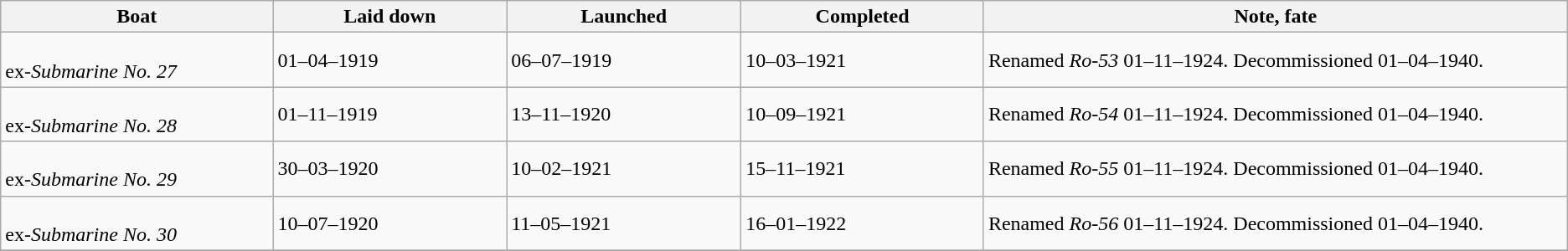<table class="wikitable">
<tr>
<th width="7%">Boat</th>
<th width="6%">Laid down</th>
<th width="6%">Launched</th>
<th width="6%">Completed</th>
<th width="15%">Note, fate</th>
</tr>
<tr>
<td><br>ex-<em>Submarine No. 27</em></td>
<td>01–04–1919</td>
<td>06–07–1919</td>
<td>10–03–1921</td>
<td>Renamed <em>Ro-53</em> 01–11–1924. Decommissioned 01–04–1940.</td>
</tr>
<tr>
<td><br>ex-<em>Submarine No. 28</em></td>
<td>01–11–1919</td>
<td>13–11–1920</td>
<td>10–09–1921</td>
<td>Renamed <em>Ro-54</em> 01–11–1924. Decommissioned 01–04–1940.</td>
</tr>
<tr>
<td><br>ex-<em>Submarine No. 29</em></td>
<td>30–03–1920</td>
<td>10–02–1921</td>
<td>15–11–1921</td>
<td>Renamed <em>Ro-55</em> 01–11–1924. Decommissioned 01–04–1940.</td>
</tr>
<tr>
<td><br>ex-<em>Submarine No. 30</em></td>
<td>10–07–1920</td>
<td>11–05–1921</td>
<td>16–01–1922</td>
<td>Renamed <em>Ro-56</em> 01–11–1924. Decommissioned 01–04–1940.</td>
</tr>
<tr>
</tr>
</table>
